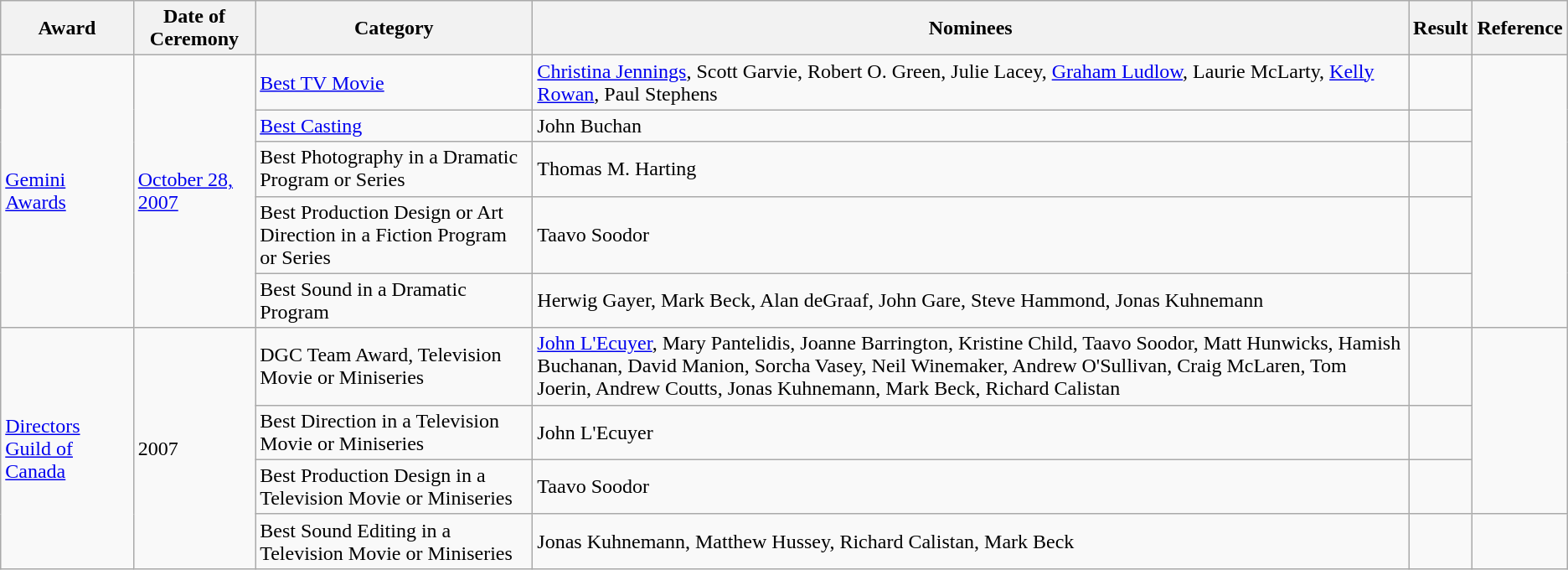<table class="wikitable">
<tr>
<th>Award</th>
<th>Date of Ceremony</th>
<th>Category</th>
<th>Nominees</th>
<th>Result</th>
<th>Reference</th>
</tr>
<tr>
<td rowspan="5"><a href='#'>Gemini Awards</a></td>
<td rowspan="5"><a href='#'>October 28, 2007</a></td>
<td><a href='#'>Best TV Movie</a></td>
<td><a href='#'>Christina Jennings</a>, Scott Garvie, Robert O. Green, Julie Lacey, <a href='#'>Graham Ludlow</a>, Laurie McLarty, <a href='#'>Kelly Rowan</a>, Paul Stephens</td>
<td></td>
<td rowspan=5></td>
</tr>
<tr>
<td><a href='#'>Best Casting</a></td>
<td>John Buchan</td>
<td></td>
</tr>
<tr>
<td>Best Photography in a Dramatic Program or Series</td>
<td>Thomas M. Harting</td>
<td></td>
</tr>
<tr>
<td>Best Production Design or Art Direction in a Fiction Program or Series</td>
<td>Taavo Soodor</td>
<td></td>
</tr>
<tr>
<td>Best Sound in a Dramatic Program</td>
<td>Herwig Gayer, Mark Beck, Alan deGraaf, John Gare, Steve Hammond, Jonas Kuhnemann</td>
<td></td>
</tr>
<tr>
<td rowspan="4"><a href='#'>Directors Guild of Canada</a></td>
<td rowspan="4">2007</td>
<td>DGC Team Award, Television Movie or Miniseries</td>
<td><a href='#'>John L'Ecuyer</a>, Mary Pantelidis, Joanne Barrington, Kristine Child, Taavo Soodor, Matt Hunwicks, Hamish Buchanan, David Manion, Sorcha Vasey, Neil Winemaker, Andrew O'Sullivan, Craig McLaren, Tom Joerin, Andrew Coutts, Jonas Kuhnemann, Mark Beck, Richard Calistan</td>
<td></td>
<td rowspan=3></td>
</tr>
<tr>
<td>Best Direction in a Television Movie or Miniseries</td>
<td>John L'Ecuyer</td>
<td></td>
</tr>
<tr>
<td>Best Production Design in a Television Movie or Miniseries</td>
<td>Taavo Soodor</td>
<td></td>
</tr>
<tr>
<td>Best Sound Editing in a Television Movie or Miniseries</td>
<td>Jonas Kuhnemann, Matthew Hussey, Richard Calistan, Mark Beck</td>
<td></td>
<td></td>
</tr>
</table>
